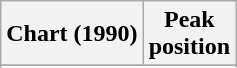<table class="wikitable sortable">
<tr>
<th align="left">Chart (1990)</th>
<th align="center">Peak<br>position</th>
</tr>
<tr>
</tr>
<tr>
</tr>
</table>
